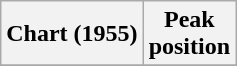<table class="wikitable sortable plainrowheaders" style="text-align:center">
<tr>
<th scope="col">Chart (1955)</th>
<th scope="col">Peak<br>position</th>
</tr>
<tr>
</tr>
</table>
